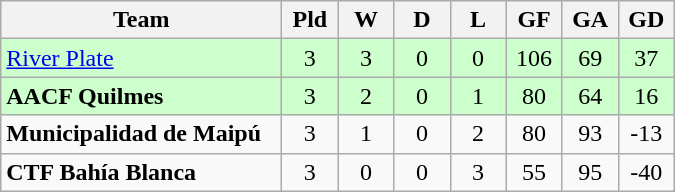<table class="wikitable" style="text-align: center;">
<tr>
<th width="180">Team</th>
<th width="30">Pld</th>
<th width="30">W</th>
<th width="30">D</th>
<th width="30">L</th>
<th width="30">GF</th>
<th width="30">GA</th>
<th width="30">GD</th>
</tr>
<tr bgcolor=#CCFFCC>
<td align="left"><a href='#'>River Plate</a></td>
<td>3</td>
<td>3</td>
<td>0</td>
<td>0</td>
<td>106</td>
<td>69</td>
<td>37</td>
</tr>
<tr bgcolor=#CCFFCC>
<td align="left"><strong>AACF Quilmes</strong></td>
<td>3</td>
<td>2</td>
<td>0</td>
<td>1</td>
<td>80</td>
<td>64</td>
<td>16</td>
</tr>
<tr>
<td align="left"><strong>Municipalidad de Maipú</strong></td>
<td>3</td>
<td>1</td>
<td>0</td>
<td>2</td>
<td>80</td>
<td>93</td>
<td>-13</td>
</tr>
<tr>
<td align="left"><strong>CTF Bahía Blanca</strong></td>
<td>3</td>
<td>0</td>
<td>0</td>
<td>3</td>
<td>55</td>
<td>95</td>
<td>-40</td>
</tr>
</table>
